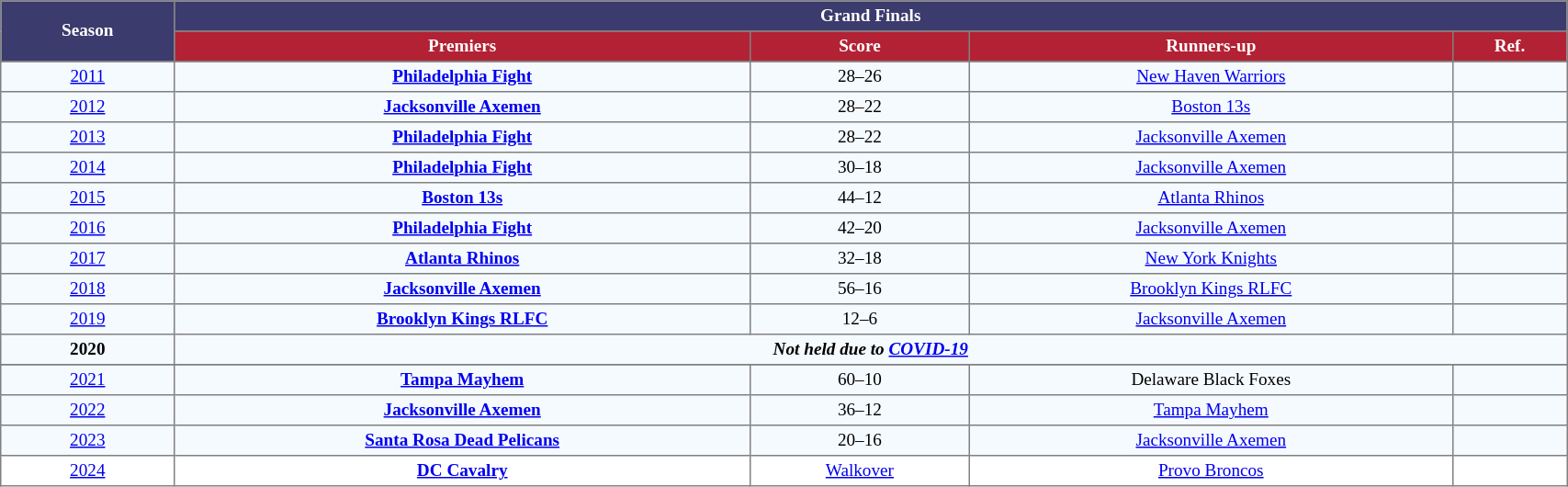<table border="1" cellpadding="3" cellspacing="0" style="border-collapse:collapse; font-size:80%; width:90%; text-align:center">
<tr style="background:#3C3B6E;">
<th rowspan=2 style="color:#FFFFFF;">Season</th>
<th colspan=4 style="color:#FFFFFF;">Grand Finals</th>
</tr>
<tr style="background:#B22234;">
<th style="color:#FFFFFF;" "width:21%;">Premiers</th>
<th style="color:#FFFFFF;" "width:6%;">Score</th>
<th style="color:#FFFFFF;" "width:21%;">Runners-up</th>
<th style="color:#FFFFFF;">Ref.</th>
</tr>
<tr style="background:white;">
</tr>
<tr style="background:#f5faff;">
<td><a href='#'>2011</a></td>
<td> <strong><a href='#'>Philadelphia Fight</a></strong></td>
<td align=center>28–26</td>
<td> <a href='#'>New Haven Warriors</a></td>
<td align=center></td>
</tr>
<tr style="background:#f5faff;">
<td><a href='#'>2012</a></td>
<td> <strong><a href='#'>Jacksonville Axemen</a></strong></td>
<td align=center>28–22</td>
<td> <a href='#'>Boston 13s</a></td>
<td align=center></td>
</tr>
<tr style="background:#f5faff;">
<td><a href='#'>2013</a></td>
<td> <strong><a href='#'>Philadelphia Fight</a></strong></td>
<td align=center>28–22</td>
<td> <a href='#'>Jacksonville Axemen</a></td>
<td align=center></td>
</tr>
<tr style="background:#f5faff;">
<td><a href='#'>2014</a></td>
<td> <strong><a href='#'>Philadelphia Fight</a></strong></td>
<td align=center>30–18</td>
<td> <a href='#'>Jacksonville Axemen</a></td>
<td align=center></td>
</tr>
<tr style="background:#f5faff;">
<td><a href='#'>2015</a></td>
<td> <strong><a href='#'>Boston 13s</a></strong></td>
<td align=center>44–12</td>
<td> <a href='#'>Atlanta Rhinos</a></td>
<td align=center></td>
</tr>
<tr style="background:#f5faff;">
<td><a href='#'>2016</a></td>
<td> <strong><a href='#'>Philadelphia Fight</a></strong></td>
<td>42–20</td>
<td> <a href='#'>Jacksonville Axemen</a></td>
<td align=center></td>
</tr>
<tr style="background:#f5faff;">
<td><a href='#'>2017</a></td>
<td> <strong><a href='#'>Atlanta Rhinos</a></strong></td>
<td>32–18</td>
<td> <a href='#'>New York Knights</a></td>
<td align=center></td>
</tr>
<tr style="background:#f5faff;">
<td><a href='#'>2018</a></td>
<td> <strong><a href='#'>Jacksonville Axemen</a></strong></td>
<td>56–16</td>
<td> <a href='#'>Brooklyn Kings RLFC</a></td>
<td align=center></td>
</tr>
<tr style="background:#f5faff;">
<td><a href='#'>2019</a></td>
<td> <strong><a href='#'>Brooklyn Kings RLFC</a></strong></td>
<td>12–6</td>
<td> <a href='#'>Jacksonville Axemen</a></td>
<td align=center></td>
</tr>
<tr style="background:#f5faff;">
<th>2020</th>
<th colspan="4" align="center"><em>Not held due to <a href='#'>COVID-19</a></em></th>
</tr>
<tr>
</tr>
<tr style="background:#f5faff;">
<td><a href='#'>2021</a></td>
<td> <strong><a href='#'>Tampa Mayhem</a></strong></td>
<td style="text-align:center;">60–10</td>
<td> Delaware Black Foxes</td>
<td align=center></td>
</tr>
<tr style="background:#f5faff;">
<td><a href='#'>2022</a></td>
<td> <strong><a href='#'>Jacksonville Axemen</a></strong></td>
<td style="text-align:center;">36–12</td>
<td> <a href='#'>Tampa Mayhem</a></td>
<td align=center></td>
</tr>
<tr style="background:#f5faff;">
<td><a href='#'>2023</a></td>
<td> <strong><a href='#'>Santa Rosa Dead Pelicans</a></strong></td>
<td>20–16</td>
<td> <a href='#'>Jacksonville Axemen</a></td>
<td align=center></td>
</tr>
<tr -style="background:#f5faff;">
<td><a href='#'>2024</a></td>
<td><strong> <a href='#'>DC Cavalry</a></strong></td>
<td><a href='#'>Walkover</a></td>
<td><strong></strong> <a href='#'>Provo Broncos</a></td>
<td align=center></td>
</tr>
</table>
